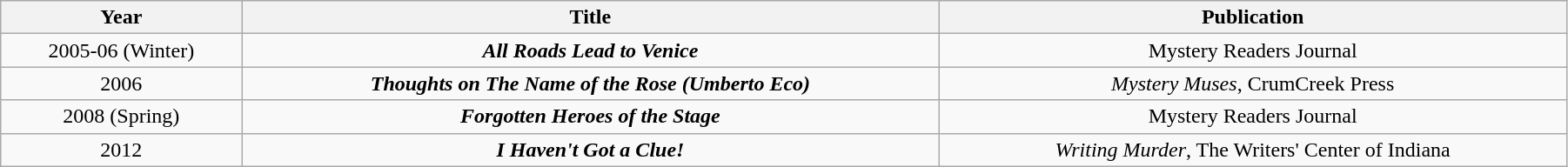<table class="wikitable" style="text-align:center;width:95%">
<tr>
<th>Year</th>
<th>Title</th>
<th>Publication</th>
</tr>
<tr>
<td>2005-06 (Winter)</td>
<td><strong><em>All Roads Lead to Venice</em></strong></td>
<td>Mystery Readers Journal</td>
</tr>
<tr>
<td>2006</td>
<td><strong><em>Thoughts on The Name of the Rose (Umberto Eco)</em></strong></td>
<td><em>Mystery Muses</em>, CrumCreek Press</td>
</tr>
<tr>
<td>2008 (Spring)</td>
<td><strong><em>Forgotten Heroes of the Stage</em></strong></td>
<td>Mystery Readers Journal</td>
</tr>
<tr>
<td>2012</td>
<td><strong><em>I Haven't Got a Clue!</em></strong></td>
<td><em>Writing Murder</em>, The Writers' Center of Indiana</td>
</tr>
</table>
